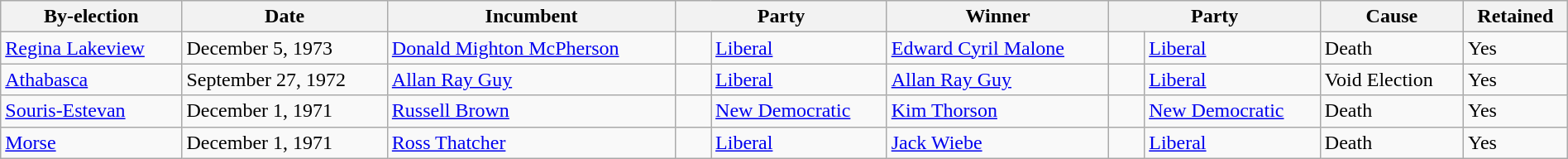<table class=wikitable style="width:100%">
<tr>
<th>By-election</th>
<th>Date</th>
<th>Incumbent</th>
<th colspan=2>Party</th>
<th>Winner</th>
<th colspan=2>Party</th>
<th>Cause</th>
<th>Retained</th>
</tr>
<tr>
<td><a href='#'>Regina Lakeview</a></td>
<td>December 5, 1973</td>
<td><a href='#'>Donald Mighton McPherson</a></td>
<td>    </td>
<td><a href='#'>Liberal</a></td>
<td><a href='#'>Edward Cyril Malone</a></td>
<td>    </td>
<td><a href='#'>Liberal</a></td>
<td>Death</td>
<td>Yes</td>
</tr>
<tr>
<td><a href='#'>Athabasca</a></td>
<td>September 27, 1972</td>
<td><a href='#'>Allan Ray Guy</a></td>
<td>    </td>
<td><a href='#'>Liberal</a></td>
<td><a href='#'>Allan Ray Guy</a></td>
<td>    </td>
<td><a href='#'>Liberal</a></td>
<td>Void Election</td>
<td>Yes</td>
</tr>
<tr>
<td><a href='#'>Souris-Estevan</a></td>
<td>December 1, 1971</td>
<td><a href='#'>Russell Brown</a></td>
<td>    </td>
<td><a href='#'>New Democratic</a></td>
<td><a href='#'>Kim Thorson</a></td>
<td>    </td>
<td><a href='#'>New Democratic</a></td>
<td>Death</td>
<td>Yes</td>
</tr>
<tr>
<td><a href='#'>Morse</a></td>
<td>December 1, 1971</td>
<td><a href='#'>Ross Thatcher</a></td>
<td>    </td>
<td><a href='#'>Liberal</a></td>
<td><a href='#'>Jack Wiebe</a></td>
<td>    </td>
<td><a href='#'>Liberal</a></td>
<td>Death</td>
<td>Yes</td>
</tr>
</table>
